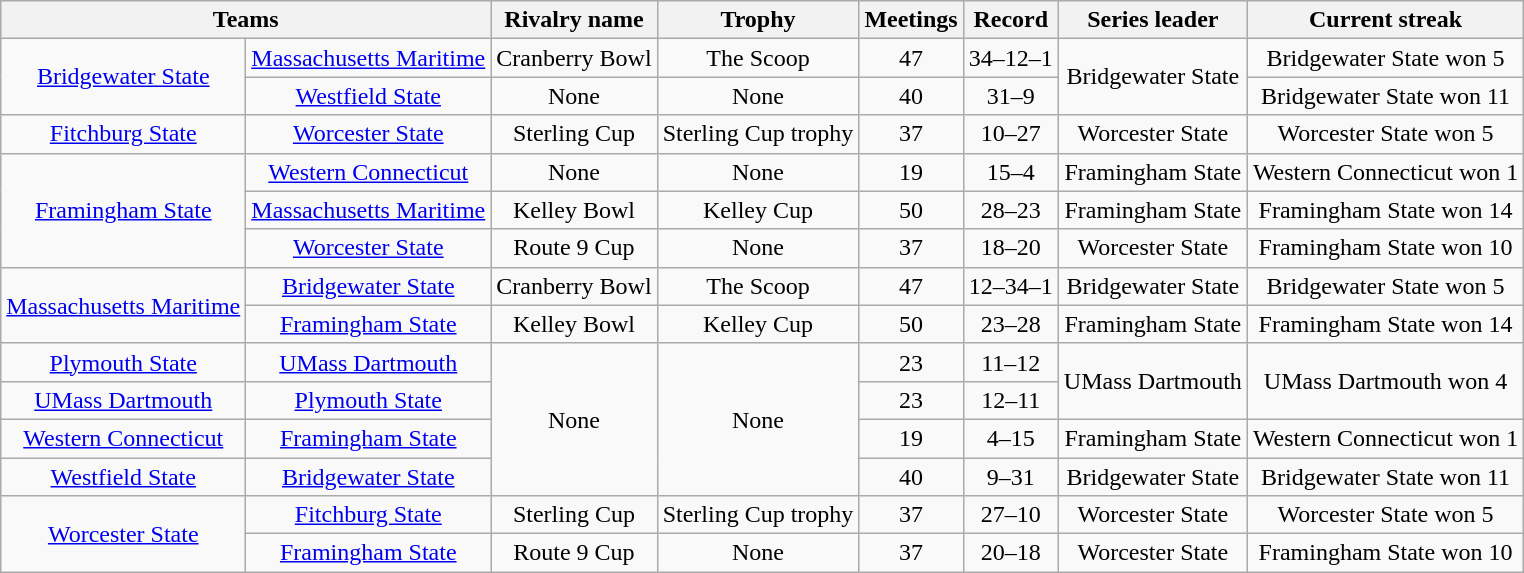<table class="wikitable" style="text-align: center">
<tr>
<th colspan="2" scope="col">Teams</th>
<th scope="col">Rivalry name</th>
<th scope="col">Trophy</th>
<th scope="col">Meetings</th>
<th scope="col">Record</th>
<th scope="col">Series leader</th>
<th scope="col">Current streak</th>
</tr>
<tr>
<td rowspan="2"><a href='#'>Bridgewater State</a></td>
<td><a href='#'>Massachusetts Maritime</a></td>
<td>Cranberry Bowl</td>
<td>The Scoop</td>
<td>47</td>
<td>34–12–1</td>
<td rowspan="2">Bridgewater State</td>
<td>Bridgewater State won 5</td>
</tr>
<tr>
<td><a href='#'>Westfield State</a></td>
<td>None</td>
<td>None</td>
<td>40</td>
<td>31–9</td>
<td>Bridgewater State won 11</td>
</tr>
<tr>
<td><a href='#'>Fitchburg State</a></td>
<td><a href='#'>Worcester State</a></td>
<td>Sterling Cup</td>
<td>Sterling Cup trophy</td>
<td>37</td>
<td>10–27</td>
<td>Worcester State</td>
<td>Worcester State won 5</td>
</tr>
<tr>
<td rowspan="3"><a href='#'>Framingham State</a></td>
<td><a href='#'>Western Connecticut</a></td>
<td>None</td>
<td>None</td>
<td>19</td>
<td>15–4</td>
<td>Framingham State</td>
<td>Western Connecticut won 1</td>
</tr>
<tr>
<td><a href='#'>Massachusetts Maritime</a></td>
<td>Kelley Bowl</td>
<td>Kelley Cup</td>
<td>50</td>
<td>28–23</td>
<td>Framingham State</td>
<td>Framingham State won 14</td>
</tr>
<tr>
<td><a href='#'>Worcester State</a></td>
<td>Route 9 Cup</td>
<td>None</td>
<td>37</td>
<td>18–20</td>
<td>Worcester State</td>
<td>Framingham State won 10</td>
</tr>
<tr>
<td rowspan="2"><a href='#'>Massachusetts Maritime</a></td>
<td><a href='#'>Bridgewater State</a></td>
<td>Cranberry Bowl</td>
<td>The Scoop</td>
<td>47</td>
<td>12–34–1</td>
<td>Bridgewater State</td>
<td>Bridgewater State won 5</td>
</tr>
<tr>
<td><a href='#'>Framingham State</a></td>
<td>Kelley Bowl</td>
<td>Kelley Cup</td>
<td>50</td>
<td>23–28</td>
<td>Framingham State</td>
<td>Framingham State won 14</td>
</tr>
<tr>
<td><a href='#'>Plymouth State</a></td>
<td><a href='#'>UMass Dartmouth</a></td>
<td rowspan="4">None</td>
<td rowspan="4">None</td>
<td>23</td>
<td>11–12</td>
<td rowspan="2">UMass Dartmouth</td>
<td rowspan="2">UMass Dartmouth won 4</td>
</tr>
<tr>
<td><a href='#'>UMass Dartmouth</a></td>
<td><a href='#'>Plymouth State</a></td>
<td>23</td>
<td>12–11</td>
</tr>
<tr>
<td><a href='#'>Western Connecticut</a></td>
<td><a href='#'>Framingham State</a></td>
<td>19</td>
<td>4–15</td>
<td>Framingham State</td>
<td>Western Connecticut won 1</td>
</tr>
<tr>
<td><a href='#'>Westfield State</a></td>
<td><a href='#'>Bridgewater State</a></td>
<td>40</td>
<td>9–31</td>
<td>Bridgewater State</td>
<td>Bridgewater State won 11</td>
</tr>
<tr>
<td rowspan="2"><a href='#'>Worcester State</a></td>
<td><a href='#'>Fitchburg State</a></td>
<td>Sterling Cup</td>
<td>Sterling Cup trophy</td>
<td>37</td>
<td>27–10</td>
<td>Worcester State</td>
<td>Worcester State won 5</td>
</tr>
<tr>
<td><a href='#'>Framingham State</a></td>
<td>Route 9 Cup</td>
<td>None</td>
<td>37</td>
<td>20–18</td>
<td>Worcester State</td>
<td>Framingham State won 10</td>
</tr>
</table>
